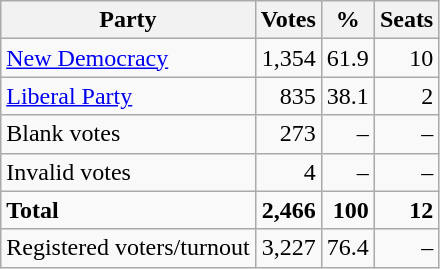<table class=wikitable style=text-align:right>
<tr>
<th>Party</th>
<th>Votes</th>
<th>%</th>
<th>Seats</th>
</tr>
<tr>
<td align=left><a href='#'>New Democracy</a></td>
<td>1,354</td>
<td>61.9</td>
<td>10</td>
</tr>
<tr>
<td align=left><a href='#'>Liberal Party</a></td>
<td>835</td>
<td>38.1</td>
<td>2</td>
</tr>
<tr>
<td align=left>Blank votes</td>
<td>273</td>
<td>–</td>
<td>–</td>
</tr>
<tr>
<td align=left>Invalid votes</td>
<td>4</td>
<td>–</td>
<td>–</td>
</tr>
<tr style="font-weight:bold">
<td align=left>Total</td>
<td>2,466</td>
<td>100</td>
<td>12</td>
</tr>
<tr>
<td>Registered voters/turnout</td>
<td>3,227</td>
<td>76.4</td>
<td>–</td>
</tr>
</table>
